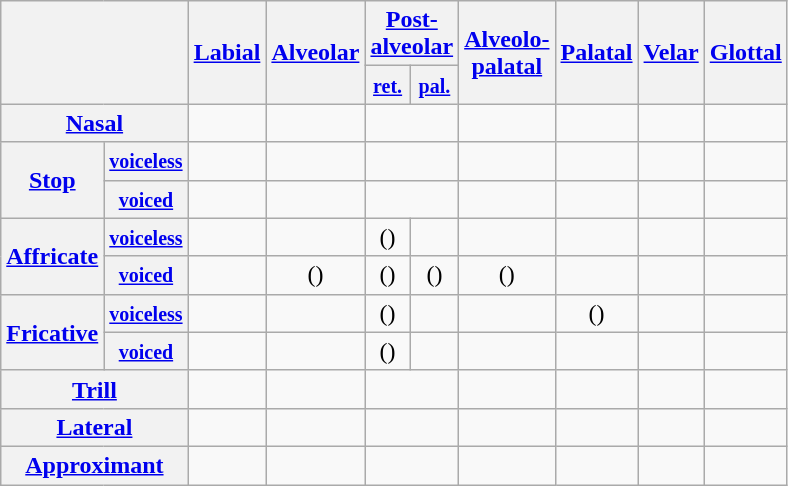<table class="wikitable" style="text-align:center">
<tr>
<th colspan=2 rowspan=2></th>
<th rowspan=2><a href='#'>Labial</a></th>
<th rowspan=2><a href='#'>Alveolar</a></th>
<th colspan=2><a href='#'>Post-<br>alveolar</a></th>
<th rowspan=2><a href='#'>Alveolo-<br>palatal</a></th>
<th rowspan=2><a href='#'>Palatal</a></th>
<th rowspan=2><a href='#'>Velar</a></th>
<th rowspan=2><a href='#'>Glottal</a></th>
</tr>
<tr>
<th><small><a href='#'>ret.</a></small></th>
<th><small><a href='#'>pal.</a></small></th>
</tr>
<tr>
<th colspan=2><a href='#'>Nasal</a></th>
<td></td>
<td></td>
<td colspan=2></td>
<td></td>
<td></td>
<td></td>
<td></td>
</tr>
<tr>
<th rowspan=2><a href='#'>Stop</a></th>
<th><small><a href='#'>voiceless</a></small></th>
<td></td>
<td></td>
<td colspan=2></td>
<td></td>
<td></td>
<td></td>
<td></td>
</tr>
<tr>
<th><small><a href='#'>voiced</a></small></th>
<td></td>
<td></td>
<td colspan=2></td>
<td></td>
<td></td>
<td></td>
<td></td>
</tr>
<tr>
<th rowspan=2><a href='#'>Affricate</a></th>
<th><small><a href='#'>voiceless</a></small></th>
<td></td>
<td></td>
<td>()</td>
<td></td>
<td></td>
<td></td>
<td></td>
<td></td>
</tr>
<tr>
<th><small><a href='#'>voiced</a></small></th>
<td></td>
<td>()</td>
<td>()</td>
<td>()</td>
<td>()</td>
<td></td>
<td></td>
<td></td>
</tr>
<tr>
<th rowspan=2><a href='#'>Fricative</a></th>
<th><small><a href='#'>voiceless</a></small></th>
<td></td>
<td></td>
<td>()</td>
<td></td>
<td></td>
<td>()</td>
<td></td>
<td></td>
</tr>
<tr>
<th><small><a href='#'>voiced</a></small></th>
<td></td>
<td></td>
<td>()</td>
<td></td>
<td></td>
<td></td>
<td></td>
<td></td>
</tr>
<tr>
<th colspan=2><a href='#'>Trill</a></th>
<td></td>
<td></td>
<td colspan=2></td>
<td></td>
<td></td>
<td></td>
<td></td>
</tr>
<tr>
<th colspan=2><a href='#'>Lateral</a></th>
<td></td>
<td></td>
<td colspan=2></td>
<td></td>
<td></td>
<td></td>
<td></td>
</tr>
<tr>
<th colspan=2><a href='#'>Approximant</a></th>
<td></td>
<td></td>
<td colspan=2></td>
<td></td>
<td></td>
<td></td>
<td></td>
</tr>
</table>
